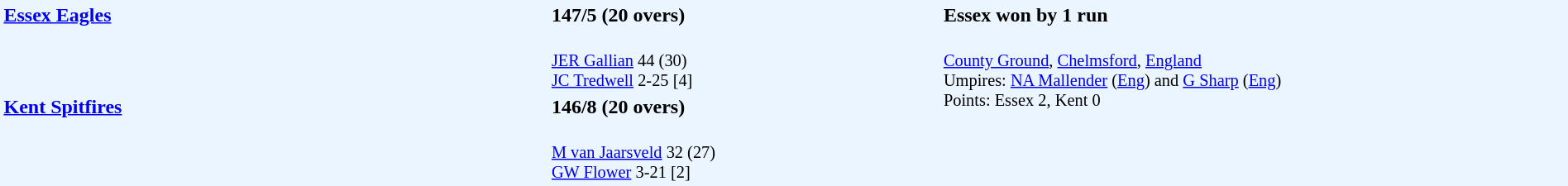<table style="width:100%; background:#ebf5ff;">
<tr>
<td style="width:35%; vertical-align:top;" rowspan="2"><strong><a href='#'>Essex Eagles</a></strong></td>
<td style="width:25%;"><strong>147/5 (20 overs)</strong></td>
<td style="width:40%;"><strong>Essex won by 1 run</strong></td>
</tr>
<tr>
<td style="font-size: 85%;"><br><a href='#'>JER Gallian</a> 44 (30)<br>
<a href='#'>JC Tredwell</a> 2-25 [4]</td>
<td style="vertical-align:top; font-size:85%;" rowspan="3"><br><a href='#'>County Ground</a>, <a href='#'>Chelmsford</a>, <a href='#'>England</a><br>
Umpires: <a href='#'>NA Mallender</a> (<a href='#'>Eng</a>) and <a href='#'>G Sharp</a> (<a href='#'>Eng</a>)<br>
Points: Essex 2, Kent 0</td>
</tr>
<tr>
<td style="vertical-align:top;" rowspan="2"><strong><a href='#'>Kent Spitfires</a></strong></td>
<td><strong>146/8 (20 overs)</strong></td>
</tr>
<tr>
<td style="font-size: 85%;"><br><a href='#'>M van Jaarsveld</a> 32 (27)<br>
<a href='#'>GW Flower</a> 3-21 [2]</td>
</tr>
</table>
